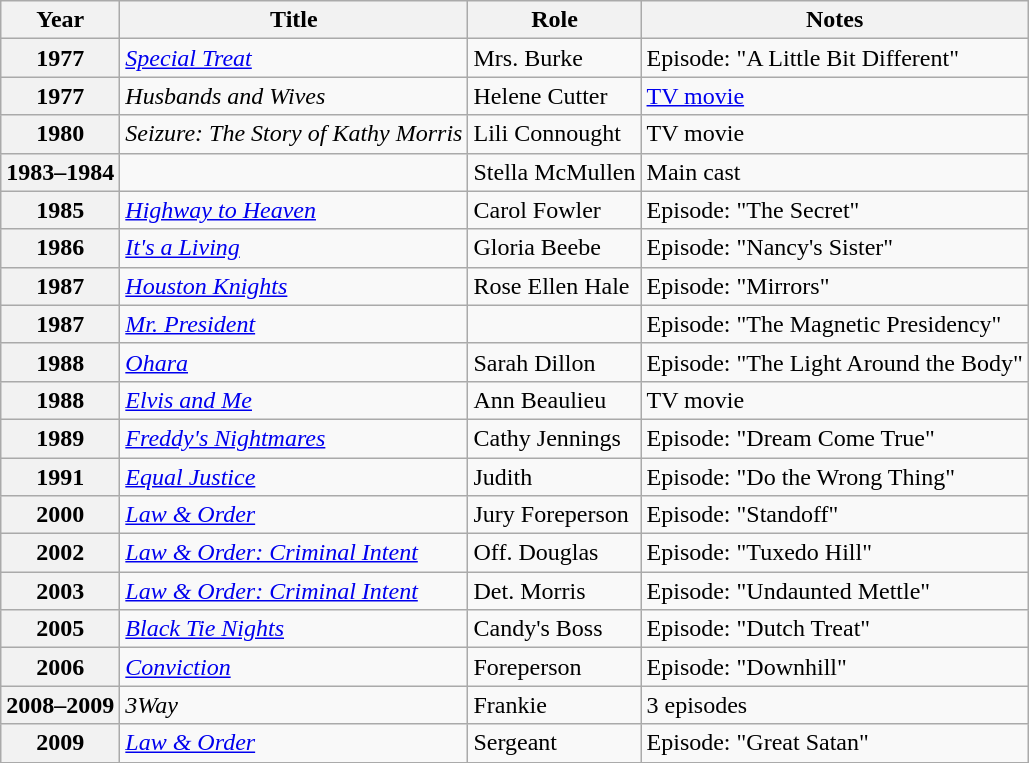<table class="wikitable plainrowheaders sortable" style="margin-right: 0;">
<tr>
<th scope="col">Year</th>
<th scope="col">Title</th>
<th scope="col">Role</th>
<th scope="col">Notes</th>
</tr>
<tr>
<th scope="row">1977</th>
<td><em><a href='#'>Special Treat</a></em></td>
<td>Mrs. Burke</td>
<td>Episode: "A Little Bit Different"</td>
</tr>
<tr>
<th scope="row">1977</th>
<td><em>Husbands and Wives</em></td>
<td>Helene Cutter</td>
<td><a href='#'>TV movie</a></td>
</tr>
<tr>
<th scope="row">1980</th>
<td><em>Seizure: The Story of Kathy Morris</em></td>
<td>Lili Connought</td>
<td>TV movie</td>
</tr>
<tr>
<th scope="row">1983–1984</th>
<td><em></em></td>
<td>Stella McMullen</td>
<td>Main cast</td>
</tr>
<tr>
<th scope="row">1985</th>
<td><em><a href='#'>Highway to Heaven</a></em></td>
<td>Carol Fowler</td>
<td>Episode: "The Secret"</td>
</tr>
<tr>
<th scope="row">1986</th>
<td><em><a href='#'>It's a Living</a></em></td>
<td>Gloria Beebe</td>
<td>Episode: "Nancy's Sister"</td>
</tr>
<tr>
<th scope="row">1987</th>
<td><em><a href='#'>Houston Knights</a></em></td>
<td>Rose Ellen Hale</td>
<td>Episode: "Mirrors"</td>
</tr>
<tr>
<th scope="row">1987</th>
<td><em><a href='#'>Mr. President</a></em></td>
<td></td>
<td>Episode: "The Magnetic Presidency"</td>
</tr>
<tr>
<th scope="row">1988</th>
<td><em><a href='#'>Ohara</a></em></td>
<td>Sarah Dillon</td>
<td>Episode: "The Light Around the Body"</td>
</tr>
<tr>
<th scope="row">1988</th>
<td><em><a href='#'>Elvis and Me</a></em></td>
<td>Ann Beaulieu</td>
<td>TV movie</td>
</tr>
<tr>
<th scope="row">1989</th>
<td><em><a href='#'>Freddy's Nightmares</a></em></td>
<td>Cathy Jennings</td>
<td>Episode: "Dream Come True"</td>
</tr>
<tr>
<th scope="row">1991</th>
<td><em><a href='#'>Equal Justice</a></em></td>
<td>Judith</td>
<td>Episode: "Do the Wrong Thing"</td>
</tr>
<tr>
<th scope="row">2000</th>
<td><em><a href='#'>Law & Order</a></em></td>
<td>Jury Foreperson</td>
<td>Episode: "Standoff"</td>
</tr>
<tr>
<th scope="row">2002</th>
<td><em><a href='#'>Law & Order: Criminal Intent</a></em></td>
<td>Off. Douglas</td>
<td>Episode: "Tuxedo Hill"</td>
</tr>
<tr>
<th scope="row">2003</th>
<td><em><a href='#'>Law & Order: Criminal Intent</a></em></td>
<td>Det. Morris</td>
<td>Episode: "Undaunted Mettle"</td>
</tr>
<tr>
<th scope="row">2005</th>
<td><em><a href='#'>Black Tie Nights</a></em></td>
<td>Candy's Boss</td>
<td>Episode: "Dutch Treat"</td>
</tr>
<tr>
<th scope="row">2006</th>
<td><em><a href='#'>Conviction</a></em></td>
<td>Foreperson</td>
<td>Episode: "Downhill"</td>
</tr>
<tr>
<th scope="row">2008–2009</th>
<td><em>3Way</em></td>
<td>Frankie</td>
<td>3 episodes</td>
</tr>
<tr>
<th scope="row">2009</th>
<td><em><a href='#'>Law & Order</a></em></td>
<td>Sergeant</td>
<td>Episode: "Great Satan"</td>
</tr>
</table>
